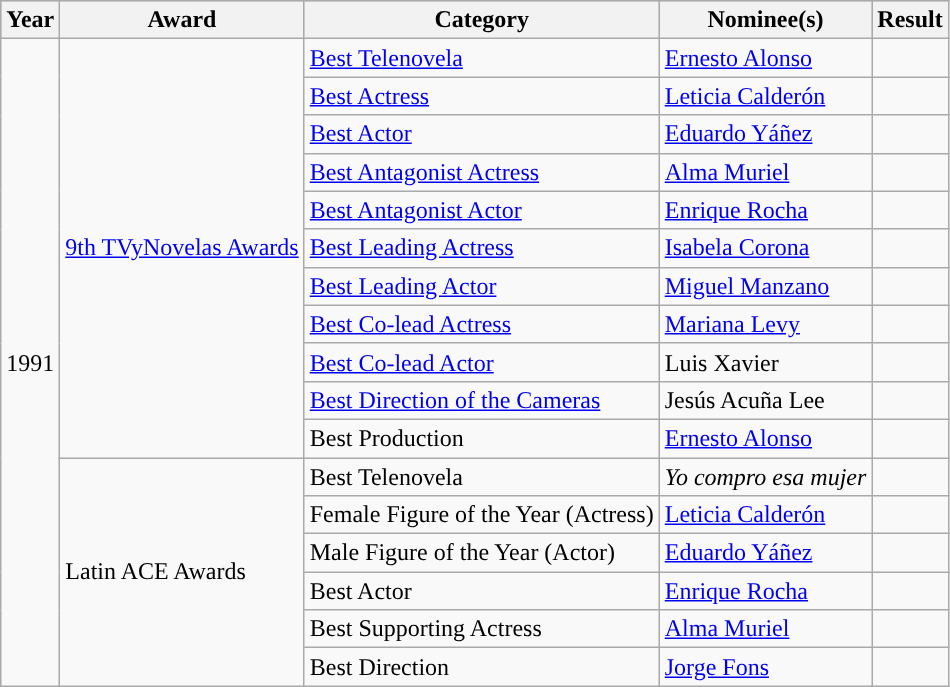<table class="wikitable">
<tr style="background:#b0c4de;">
<th>Year</th>
<th>Award</th>
<th>Category</th>
<th>Nominee(s)</th>
<th>Result</th>
</tr>
<tr>
<td rowspan=17>1991</td>
<td rowspan=11><a href='#'>9th TVyNovelas Awards</a></td>
<td><a href='#'>Best Telenovela</a></td>
<td><a href='#'>Ernesto Alonso</a></td>
<td></td>
</tr>
<tr>
<td><a href='#'>Best Actress</a></td>
<td><a href='#'>Leticia Calderón</a></td>
<td></td>
</tr>
<tr>
<td><a href='#'>Best Actor</a></td>
<td><a href='#'>Eduardo Yáñez</a></td>
<td></td>
</tr>
<tr>
<td><a href='#'>Best Antagonist Actress</a></td>
<td><a href='#'>Alma Muriel</a></td>
<td></td>
</tr>
<tr>
<td><a href='#'>Best Antagonist Actor</a></td>
<td><a href='#'>Enrique Rocha</a></td>
<td></td>
</tr>
<tr>
<td><a href='#'>Best Leading Actress</a></td>
<td><a href='#'>Isabela Corona</a></td>
<td></td>
</tr>
<tr>
<td><a href='#'>Best Leading Actor</a></td>
<td><a href='#'>Miguel Manzano</a></td>
<td></td>
</tr>
<tr>
<td><a href='#'>Best Co-lead Actress</a></td>
<td><a href='#'>Mariana Levy</a></td>
<td></td>
</tr>
<tr>
<td><a href='#'>Best Co-lead Actor</a></td>
<td>Luis Xavier</td>
<td></td>
</tr>
<tr>
<td><a href='#'>Best Direction of the Cameras</a></td>
<td>Jesús Acuña Lee</td>
<td></td>
</tr>
<tr>
<td>Best Production</td>
<td><a href='#'>Ernesto Alonso</a></td>
<td></td>
</tr>
<tr>
<td rowspan=6>Latin ACE Awards</td>
<td>Best Telenovela</td>
<td><em>Yo compro esa mujer</em></td>
<td></td>
</tr>
<tr>
<td>Female Figure of the Year (Actress)</td>
<td><a href='#'>Leticia Calderón</a></td>
<td></td>
</tr>
<tr>
<td>Male Figure of the Year (Actor)</td>
<td><a href='#'>Eduardo Yáñez</a></td>
<td></td>
</tr>
<tr>
<td>Best Actor</td>
<td><a href='#'>Enrique Rocha</a></td>
<td></td>
</tr>
<tr>
<td>Best Supporting Actress</td>
<td><a href='#'>Alma Muriel</a></td>
<td></td>
</tr>
<tr>
<td>Best Direction</td>
<td><a href='#'>Jorge Fons</a></td>
<td></td>
</tr>
</table>
